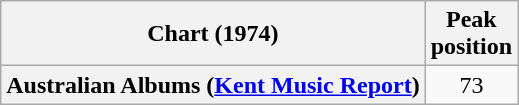<table class="wikitable sortable plainrowheaders" style="text-align:center">
<tr>
<th scope="col">Chart (1974)</th>
<th scope="col">Peak<br>position</th>
</tr>
<tr>
<th scope="row">Australian Albums (<a href='#'>Kent Music Report</a>)</th>
<td>73</td>
</tr>
</table>
